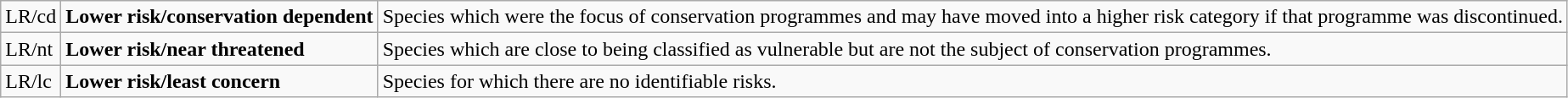<table class="wikitable" style="text-align:left">
<tr>
<td>LR/cd</td>
<td><strong>Lower risk/conservation dependent</strong></td>
<td>Species which were the focus of conservation programmes and may have moved into a higher risk category if that programme was discontinued.</td>
</tr>
<tr>
<td>LR/nt</td>
<td><strong>Lower risk/near threatened</strong></td>
<td>Species which are close to being classified as vulnerable but are not the subject of conservation programmes.</td>
</tr>
<tr>
<td>LR/lc</td>
<td><strong>Lower risk/least concern</strong></td>
<td>Species for which there are no identifiable risks.</td>
</tr>
</table>
